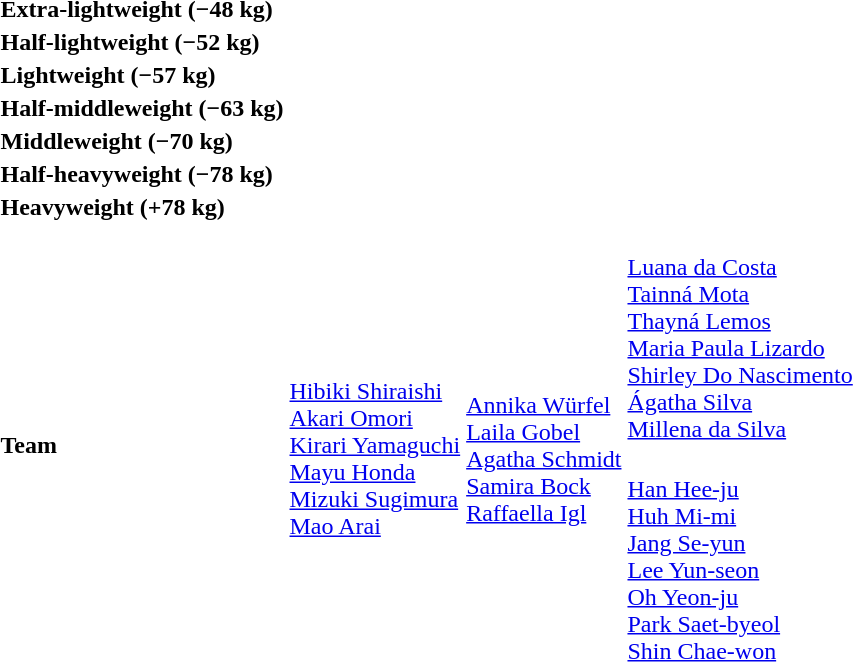<table>
<tr>
<th rowspan=2 style="text-align:left;">Extra-lightweight (−48 kg)<br></th>
<td rowspan=2></td>
<td rowspan=2></td>
<td></td>
</tr>
<tr>
<td></td>
</tr>
<tr>
<th rowspan=2 style="text-align:left;">Half-lightweight (−52 kg)<br></th>
<td rowspan=2></td>
<td rowspan=2></td>
<td></td>
</tr>
<tr>
<td></td>
</tr>
<tr>
<th rowspan=2 style="text-align:left;">Lightweight (−57 kg)<br></th>
<td rowspan=2></td>
<td rowspan=2></td>
<td></td>
</tr>
<tr>
<td></td>
</tr>
<tr>
<th rowspan=2 style="text-align:left;">Half-middleweight (−63 kg)<br></th>
<td rowspan=2></td>
<td rowspan=2></td>
<td></td>
</tr>
<tr>
<td></td>
</tr>
<tr>
<th rowspan=2 style="text-align:left;">Middleweight (−70 kg)<br></th>
<td rowspan=2></td>
<td rowspan=2></td>
<td></td>
</tr>
<tr>
<td></td>
</tr>
<tr>
<th rowspan=2 style="text-align:left;">Half-heavyweight (−78 kg)<br></th>
<td rowspan=2></td>
<td rowspan=2></td>
<td></td>
</tr>
<tr>
<td></td>
</tr>
<tr>
<th rowspan=2 style="text-align:left;">Heavyweight (+78 kg)<br></th>
<td rowspan=2></td>
<td rowspan=2></td>
<td></td>
</tr>
<tr>
<td></td>
</tr>
<tr>
<th rowspan=2 style="text-align:left;">Team<br></th>
<td rowspan=2><br><a href='#'>Hibiki Shiraishi</a><br><a href='#'>Akari Omori</a><br><a href='#'>Kirari Yamaguchi</a><br><a href='#'>Mayu Honda</a><br><a href='#'>Mizuki Sugimura</a><br><a href='#'>Mao Arai</a></td>
<td rowspan=2><br><a href='#'>Annika Würfel</a><br><a href='#'>Laila Gobel</a><br><a href='#'>Agatha Schmidt</a><br><a href='#'>Samira Bock</a><br><a href='#'>Raffaella Igl</a></td>
<td><br><a href='#'>Luana da Costa</a><br><a href='#'>Tainná Mota</a><br><a href='#'>Thayná Lemos</a><br><a href='#'>Maria Paula Lizardo</a><br><a href='#'>Shirley Do Nascimento</a><br><a href='#'>Ágatha Silva</a><br><a href='#'>Millena da Silva</a></td>
</tr>
<tr>
<td><br><a href='#'>Han Hee-ju</a><br><a href='#'>Huh Mi-mi</a><br><a href='#'>Jang Se-yun</a><br><a href='#'>Lee Yun-seon</a><br><a href='#'>Oh Yeon-ju</a><br><a href='#'>Park Saet-byeol</a><br><a href='#'>Shin Chae-won</a></td>
</tr>
</table>
